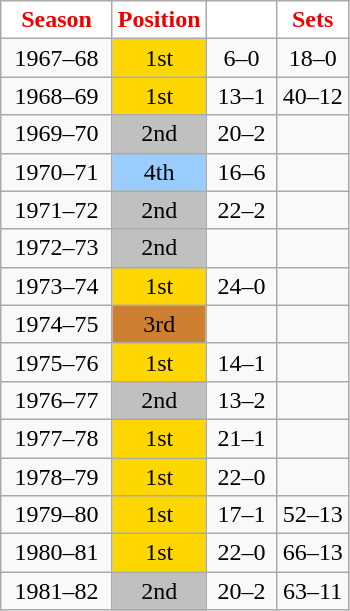<table class="wikitable" style="text-align: center; float:left; margin-right:0.5em;">
<tr>
<th style="color:#ED0000; background:#FFFFFF;" width="67">Season</th>
<th style="color:#ED0000; background:#FFFFFF;" width="40">Position</th>
<th style="color:#ED0000; background:#FFFFFF;" width="40"></th>
<th style="color:#ED0000; background:#FFFFFF;" width="40">Sets</th>
</tr>
<tr>
<td>1967–68</td>
<td bgcolor= gold>1st</td>
<td>6–0</td>
<td>18–0</td>
</tr>
<tr>
<td>1968–69</td>
<td bgcolor= gold>1st</td>
<td>13–1</td>
<td>40–12</td>
</tr>
<tr>
<td>1969–70</td>
<td bgcolor= silver>2nd</td>
<td>20–2</td>
<td></td>
</tr>
<tr>
<td>1970–71</td>
<td bgcolor= #9acdff>4th</td>
<td>16–6</td>
<td></td>
</tr>
<tr>
<td>1971–72</td>
<td bgcolor= silver>2nd</td>
<td>22–2</td>
<td></td>
</tr>
<tr>
<td>1972–73</td>
<td bgcolor= silver>2nd</td>
<td></td>
<td></td>
</tr>
<tr>
<td>1973–74</td>
<td bgcolor= gold>1st</td>
<td>24–0</td>
<td></td>
</tr>
<tr>
<td>1974–75</td>
<td bgcolor= #CD7F32>3rd</td>
<td></td>
<td></td>
</tr>
<tr>
<td>1975–76</td>
<td bgcolor= gold>1st</td>
<td>14–1</td>
<td></td>
</tr>
<tr>
<td>1976–77</td>
<td bgcolor= silver>2nd</td>
<td>13–2</td>
<td></td>
</tr>
<tr>
<td>1977–78</td>
<td bgcolor= gold>1st</td>
<td>21–1</td>
<td></td>
</tr>
<tr>
<td>1978–79</td>
<td bgcolor= gold>1st</td>
<td>22–0</td>
<td></td>
</tr>
<tr>
<td>1979–80</td>
<td bgcolor= gold>1st</td>
<td>17–1</td>
<td>52–13</td>
</tr>
<tr>
<td>1980–81</td>
<td bgcolor= gold>1st</td>
<td>22–0</td>
<td>66–13</td>
</tr>
<tr>
<td>1981–82</td>
<td bgcolor= silver>2nd</td>
<td>20–2</td>
<td>63–11</td>
</tr>
</table>
